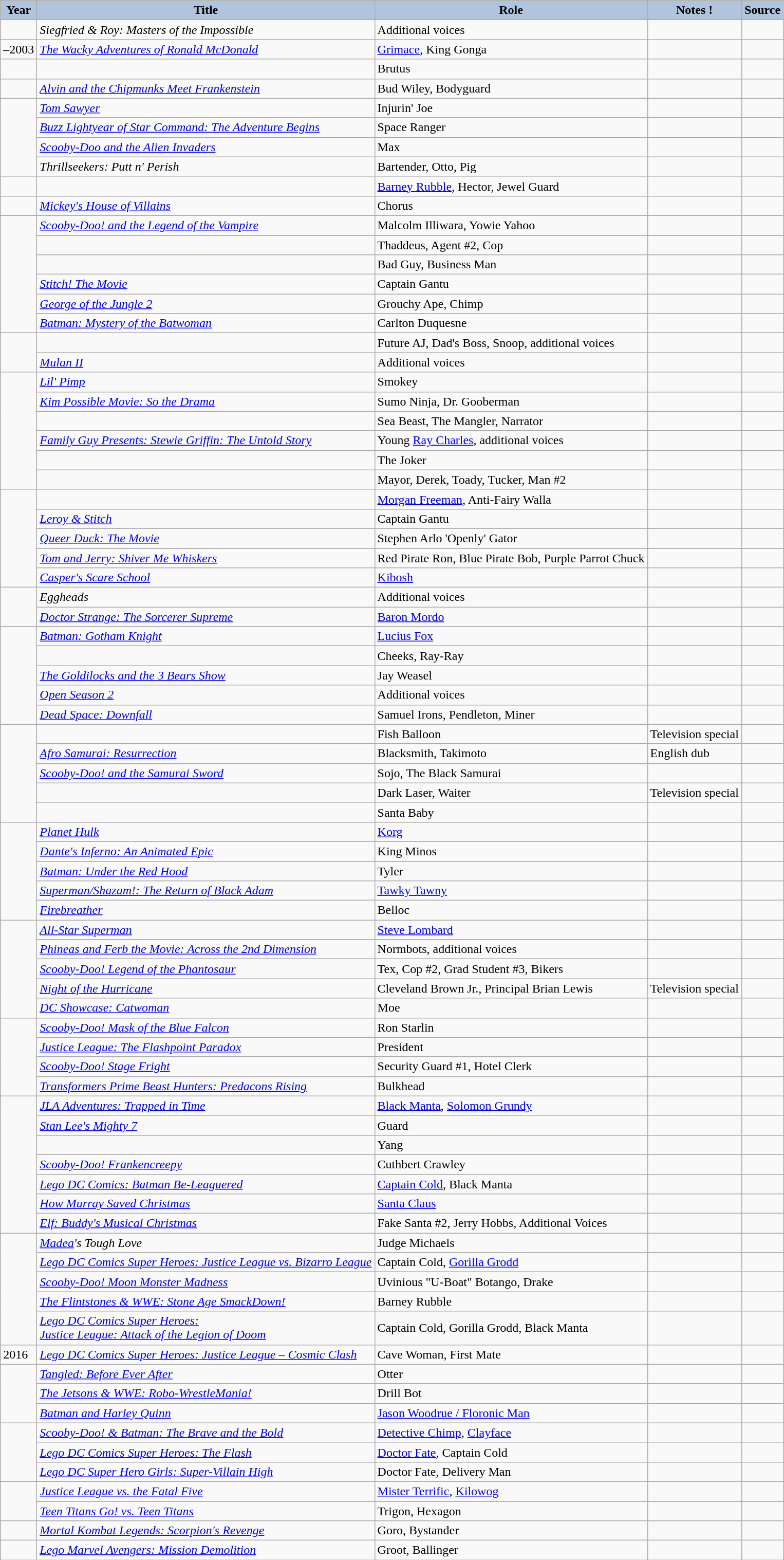<table class="wikitable sortable plainrowheaders">
<tr>
<th style="background:#b0c4de;">Year </th>
<th style="background:#b0c4de;">Title</th>
<th style="background:#b0c4de;">Role </th>
<th style="background:#b0c4de;" class="unsortable">Notes  !</th>
<th style="background:#b0c4de;" class="unsortable">Source</th>
</tr>
<tr>
<td></td>
<td><em>Siegfried & Roy: Masters of the Impossible</em></td>
<td>Additional voices</td>
<td> </td>
<td> </td>
</tr>
<tr>
<td>–2003</td>
<td><em><a href='#'>The Wacky Adventures of Ronald McDonald</a></em></td>
<td><a href='#'>Grimace</a>, King Gonga</td>
<td></td>
<td></td>
</tr>
<tr>
<td></td>
<td><em></em></td>
<td>Brutus</td>
<td> </td>
<td></td>
</tr>
<tr>
<td></td>
<td><em><a href='#'>Alvin and the Chipmunks Meet Frankenstein</a></em></td>
<td>Bud Wiley, Bodyguard</td>
<td> </td>
<td></td>
</tr>
<tr>
<td rowspan="4"></td>
<td><em><a href='#'>Tom Sawyer</a></em></td>
<td>Injurin' Joe</td>
<td></td>
<td></td>
</tr>
<tr>
<td><em><a href='#'>Buzz Lightyear of Star Command: The Adventure Begins</a></em></td>
<td>Space Ranger</td>
<td></td>
<td></td>
</tr>
<tr>
<td><em><a href='#'>Scooby-Doo and the Alien Invaders</a></em></td>
<td>Max</td>
<td> </td>
<td></td>
</tr>
<tr>
<td><em>Thrillseekers: Putt n' Perish</em></td>
<td>Bartender, Otto, Pig</td>
<td> </td>
<td> </td>
</tr>
<tr>
<td></td>
<td><em></em></td>
<td><a href='#'>Barney Rubble</a>, Hector, Jewel Guard</td>
<td> </td>
<td> </td>
</tr>
<tr>
<td></td>
<td><em><a href='#'>Mickey's House of Villains</a></em></td>
<td>Chorus</td>
<td> </td>
<td> </td>
</tr>
<tr>
<td rowspan="6"></td>
<td><em><a href='#'>Scooby-Doo! and the Legend of the Vampire</a></em></td>
<td>Malcolm Illiwara, Yowie Yahoo</td>
<td> </td>
<td></td>
</tr>
<tr>
<td><em></em></td>
<td>Thaddeus, Agent #2, Cop</td>
<td> </td>
<td> </td>
</tr>
<tr>
<td><em></em></td>
<td>Bad Guy, Business Man</td>
<td> </td>
<td></td>
</tr>
<tr>
<td><em><a href='#'>Stitch! The Movie</a></em></td>
<td>Captain Gantu</td>
<td> </td>
<td></td>
</tr>
<tr>
<td><em><a href='#'>George of the Jungle 2</a></em></td>
<td>Grouchy Ape, Chimp</td>
<td> </td>
<td></td>
</tr>
<tr>
<td><em><a href='#'>Batman: Mystery of the Batwoman</a></em></td>
<td>Carlton Duquesne</td>
<td> </td>
<td></td>
</tr>
<tr>
<td rowspan="2"></td>
<td><em></em></td>
<td>Future AJ, Dad's Boss, Snoop, additional voices</td>
<td> </td>
<td></td>
</tr>
<tr>
<td><em><a href='#'>Mulan II</a></em></td>
<td>Additional voices</td>
<td> </td>
<td></td>
</tr>
<tr>
<td rowspan="6"></td>
<td><em><a href='#'>Lil' Pimp</a></em></td>
<td>Smokey</td>
<td> </td>
<td> </td>
</tr>
<tr>
<td><em><a href='#'>Kim Possible Movie: So the Drama</a></em></td>
<td>Sumo Ninja, Dr. Gooberman</td>
<td> </td>
<td> </td>
</tr>
<tr>
<td><em></em></td>
<td>Sea Beast, The Mangler, Narrator</td>
<td> </td>
<td></td>
</tr>
<tr>
<td><em><a href='#'>Family Guy Presents: Stewie Griffin: The Untold Story</a></em></td>
<td>Young <a href='#'>Ray Charles</a>, additional voices</td>
<td> </td>
<td> </td>
</tr>
<tr>
<td><em></em></td>
<td>The Joker</td>
<td> </td>
<td></td>
</tr>
<tr>
<td><em></em></td>
<td>Mayor, Derek, Toady, Tucker, Man #2</td>
<td> </td>
<td></td>
</tr>
<tr>
<td rowspan="5"></td>
<td><em></em></td>
<td><a href='#'>Morgan Freeman</a>, Anti-Fairy Walla</td>
<td> </td>
<td></td>
</tr>
<tr>
<td><em><a href='#'>Leroy & Stitch</a></em></td>
<td>Captain Gantu</td>
<td> </td>
<td></td>
</tr>
<tr>
<td><em><a href='#'>Queer Duck: The Movie</a></em></td>
<td>Stephen Arlo 'Openly' Gator</td>
<td> </td>
<td></td>
</tr>
<tr>
<td><em><a href='#'>Tom and Jerry: Shiver Me Whiskers</a></em></td>
<td>Red Pirate Ron, Blue Pirate Bob, Purple Parrot Chuck</td>
<td> </td>
<td></td>
</tr>
<tr>
<td><em><a href='#'>Casper's Scare School</a></em></td>
<td><a href='#'>Kibosh</a></td>
<td> </td>
<td></td>
</tr>
<tr>
<td rowspan="2"></td>
<td><em>Eggheads</em></td>
<td>Additional voices</td>
<td> </td>
<td> </td>
</tr>
<tr>
<td><em><a href='#'>Doctor Strange: The Sorcerer Supreme</a></em></td>
<td><a href='#'>Baron Mordo</a></td>
<td> </td>
<td></td>
</tr>
<tr>
<td rowspan="5"></td>
<td><em><a href='#'>Batman: Gotham Knight</a></em></td>
<td><a href='#'>Lucius Fox</a></td>
<td></td>
<td></td>
</tr>
<tr>
<td><em></em></td>
<td>Cheeks, Ray-Ray</td>
<td> </td>
<td></td>
</tr>
<tr>
<td><em><a href='#'>The Goldilocks and the 3 Bears Show</a></em></td>
<td>Jay Weasel</td>
<td></td>
<td></td>
</tr>
<tr>
<td><em><a href='#'>Open Season 2</a></em></td>
<td>Additional voices</td>
<td> </td>
<td></td>
</tr>
<tr>
<td><em><a href='#'>Dead Space: Downfall</a></em></td>
<td>Samuel Irons, Pendleton, Miner</td>
<td> </td>
<td></td>
</tr>
<tr>
<td rowspan="5"></td>
<td><em></em></td>
<td>Fish Balloon</td>
<td>Television special</td>
<td></td>
</tr>
<tr>
<td><em><a href='#'>Afro Samurai: Resurrection</a></em></td>
<td>Blacksmith, Takimoto</td>
<td>English dub</td>
<td></td>
</tr>
<tr>
<td><em><a href='#'>Scooby-Doo! and the Samurai Sword</a></em></td>
<td>Sojo, The Black Samurai</td>
<td> </td>
<td></td>
</tr>
<tr>
<td><em></em></td>
<td>Dark Laser, Waiter</td>
<td>Television special</td>
<td></td>
</tr>
<tr>
<td><em></em></td>
<td>Santa Baby</td>
<td> </td>
<td></td>
</tr>
<tr>
<td rowspan="5"></td>
<td><em><a href='#'>Planet Hulk</a></em></td>
<td><a href='#'>Korg</a></td>
<td> </td>
<td></td>
</tr>
<tr>
<td><em><a href='#'>Dante's Inferno: An Animated Epic</a></em></td>
<td>King Minos</td>
<td> </td>
<td> </td>
</tr>
<tr>
<td><em><a href='#'>Batman: Under the Red Hood</a></em></td>
<td>Tyler</td>
<td> </td>
<td></td>
</tr>
<tr>
<td><em><a href='#'>Superman/Shazam!: The Return of Black Adam</a></em></td>
<td><a href='#'>Tawky Tawny</a></td>
<td> </td>
<td></td>
</tr>
<tr>
<td><em><a href='#'>Firebreather</a></em></td>
<td>Belloc</td>
<td> </td>
<td></td>
</tr>
<tr>
<td rowspan="5"></td>
<td><em><a href='#'>All-Star Superman</a></em></td>
<td><a href='#'>Steve Lombard</a></td>
<td> </td>
<td></td>
</tr>
<tr>
<td><em><a href='#'>Phineas and Ferb the Movie: Across the 2nd Dimension</a></em></td>
<td>Normbots, additional voices</td>
<td> </td>
<td> </td>
</tr>
<tr>
<td><em><a href='#'>Scooby-Doo! Legend of the Phantosaur</a></em></td>
<td>Tex, Cop #2, Grad Student #3, Bikers</td>
<td> </td>
<td></td>
</tr>
<tr>
<td><em><a href='#'>Night of the Hurricane</a></em></td>
<td>Cleveland Brown Jr., Principal Brian Lewis</td>
<td>Television special</td>
<td></td>
</tr>
<tr>
<td><em><a href='#'>DC Showcase: Catwoman</a></em></td>
<td>Moe</td>
<td> </td>
<td></td>
</tr>
<tr>
<td rowspan="4"></td>
<td><em><a href='#'>Scooby-Doo! Mask of the Blue Falcon</a></em></td>
<td>Ron Starlin</td>
<td></td>
<td></td>
</tr>
<tr>
<td><em><a href='#'>Justice League: The Flashpoint Paradox</a></em></td>
<td>President</td>
<td> </td>
<td></td>
</tr>
<tr>
<td><em><a href='#'>Scooby-Doo! Stage Fright</a></em></td>
<td>Security Guard #1, Hotel Clerk</td>
<td> </td>
<td></td>
</tr>
<tr>
<td><em><a href='#'>Transformers Prime Beast Hunters: Predacons Rising</a></em></td>
<td>Bulkhead</td>
<td> </td>
<td></td>
</tr>
<tr>
<td rowspan="7"></td>
<td><em><a href='#'>JLA Adventures: Trapped in Time</a></em></td>
<td><a href='#'>Black Manta</a>, <a href='#'>Solomon Grundy</a></td>
<td> </td>
<td></td>
</tr>
<tr>
<td><em><a href='#'>Stan Lee's Mighty 7</a></em></td>
<td>Guard</td>
<td></td>
<td></td>
</tr>
<tr>
<td><em></em></td>
<td>Yang</td>
<td> </td>
<td></td>
</tr>
<tr>
<td><em><a href='#'>Scooby-Doo! Frankencreepy</a></em></td>
<td>Cuthbert Crawley</td>
<td> </td>
<td></td>
</tr>
<tr>
<td><em><a href='#'>Lego DC Comics: Batman Be-Leaguered</a></em></td>
<td><a href='#'>Captain Cold</a>, Black Manta</td>
<td> </td>
<td></td>
</tr>
<tr>
<td><em><a href='#'>How Murray Saved Christmas</a></em></td>
<td><a href='#'>Santa Claus</a></td>
<td> </td>
<td></td>
</tr>
<tr>
<td><em><a href='#'>Elf: Buddy's Musical Christmas</a></em></td>
<td>Fake Santa #2, Jerry Hobbs, Additional Voices</td>
<td> </td>
<td></td>
</tr>
<tr>
<td rowspan="5"></td>
<td><em><a href='#'>Madea</a>'s Tough Love</em></td>
<td>Judge Michaels</td>
<td> </td>
<td></td>
</tr>
<tr>
<td><em><a href='#'>Lego DC Comics Super Heroes: Justice League vs. Bizarro League</a></em></td>
<td>Captain Cold, <a href='#'>Gorilla Grodd</a></td>
<td> </td>
<td></td>
</tr>
<tr>
<td><em><a href='#'>Scooby-Doo! Moon Monster Madness</a></em></td>
<td>Uvinious "U-Boat" Botango, Drake</td>
<td> </td>
<td></td>
</tr>
<tr>
<td><em><a href='#'>The Flintstones & WWE: Stone Age SmackDown!</a></em></td>
<td>Barney Rubble</td>
<td> </td>
<td></td>
</tr>
<tr>
<td><em><a href='#'>Lego DC Comics Super Heroes:<br>Justice League: Attack of the Legion of Doom</a></em></td>
<td>Captain Cold, Gorilla Grodd, Black Manta</td>
<td> </td>
<td></td>
</tr>
<tr>
<td>2016</td>
<td><em><a href='#'>Lego DC Comics Super Heroes: Justice League – Cosmic Clash</a></em></td>
<td>Cave Woman, First Mate</td>
<td></td>
<td></td>
</tr>
<tr>
<td rowspan="3"></td>
<td><em><a href='#'>Tangled: Before Ever After</a></em></td>
<td>Otter</td>
<td> </td>
<td></td>
</tr>
<tr>
<td><em><a href='#'>The Jetsons & WWE: Robo-WrestleMania!</a></em></td>
<td>Drill Bot</td>
<td></td>
<td></td>
</tr>
<tr>
<td><em><a href='#'>Batman and Harley Quinn</a></em></td>
<td><a href='#'>Jason Woodrue / Floronic Man</a></td>
<td> </td>
<td></td>
</tr>
<tr>
<td rowspan="3"></td>
<td><em><a href='#'>Scooby-Doo! & Batman: The Brave and the Bold</a></em></td>
<td><a href='#'>Detective Chimp</a>, <a href='#'>Clayface</a></td>
<td></td>
<td></td>
</tr>
<tr>
<td><em><a href='#'>Lego DC Comics Super Heroes: The Flash</a></em></td>
<td><a href='#'>Doctor Fate</a>, Captain Cold</td>
<td> </td>
<td></td>
</tr>
<tr>
<td><em><a href='#'>Lego DC Super Hero Girls: Super-Villain High</a></em></td>
<td>Doctor Fate, Delivery Man</td>
<td></td>
<td></td>
</tr>
<tr>
<td rowspan="2"></td>
<td><em><a href='#'>Justice League vs. the Fatal Five</a></em></td>
<td><a href='#'>Mister Terrific</a>, <a href='#'>Kilowog</a></td>
<td> </td>
<td></td>
</tr>
<tr>
<td><em><a href='#'>Teen Titans Go! vs. Teen Titans</a></em></td>
<td>Trigon, Hexagon</td>
<td></td>
<td></td>
</tr>
<tr>
<td></td>
<td><em><a href='#'>Mortal Kombat Legends: Scorpion's Revenge</a></em></td>
<td>Goro, Bystander</td>
<td></td>
<td></td>
</tr>
<tr>
<td></td>
<td><em><a href='#'>Lego Marvel Avengers: Mission Demolition</a></em></td>
<td>Groot, Ballinger</td>
<td></td>
<td></td>
</tr>
</table>
